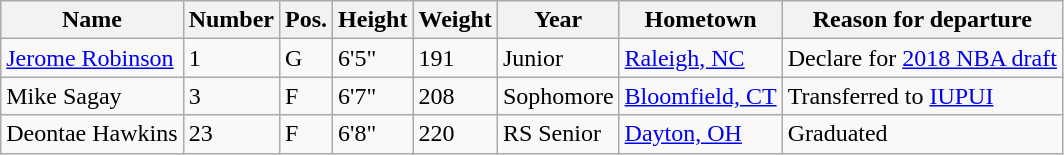<table class="wikitable sortable" border="1">
<tr>
<th>Name</th>
<th>Number</th>
<th>Pos.</th>
<th>Height</th>
<th>Weight</th>
<th>Year</th>
<th>Hometown</th>
<th class="unsortable">Reason for departure</th>
</tr>
<tr>
<td><a href='#'>Jerome Robinson</a></td>
<td>1</td>
<td>G</td>
<td>6'5"</td>
<td>191</td>
<td>Junior</td>
<td><a href='#'>Raleigh, NC</a></td>
<td>Declare for <a href='#'>2018 NBA draft</a></td>
</tr>
<tr>
<td>Mike Sagay</td>
<td>3</td>
<td>F</td>
<td>6'7"</td>
<td>208</td>
<td>Sophomore</td>
<td><a href='#'>Bloomfield, CT</a></td>
<td>Transferred to <a href='#'>IUPUI</a></td>
</tr>
<tr>
<td>Deontae Hawkins</td>
<td>23</td>
<td>F</td>
<td>6'8"</td>
<td>220</td>
<td>RS Senior</td>
<td><a href='#'>Dayton, OH</a></td>
<td>Graduated</td>
</tr>
</table>
